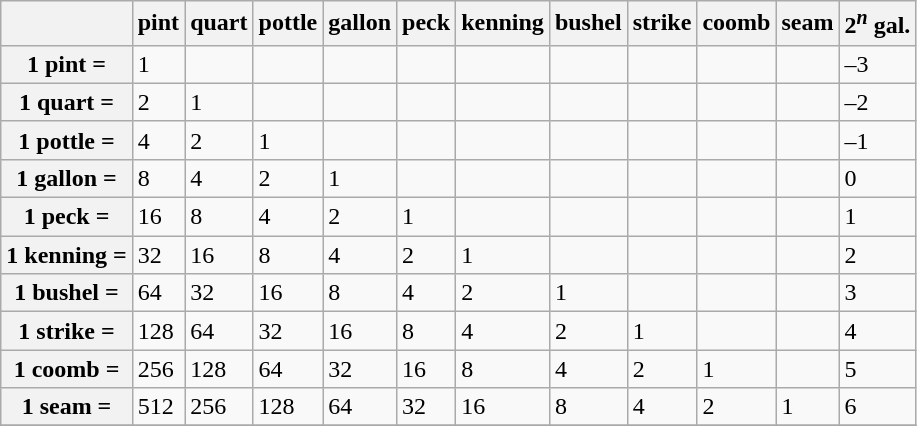<table class="wikitable">
<tr>
<th> </th>
<th>pint</th>
<th>quart</th>
<th>pottle</th>
<th>gallon</th>
<th>peck</th>
<th>kenning</th>
<th>bushel</th>
<th>strike</th>
<th>coomb</th>
<th>seam</th>
<th>2<sup><em>n</em></sup> gal.</th>
</tr>
<tr>
<th>1 pint =</th>
<td>1</td>
<td></td>
<td></td>
<td></td>
<td></td>
<td></td>
<td></td>
<td></td>
<td></td>
<td></td>
<td>–3</td>
</tr>
<tr>
<th>1 quart =</th>
<td>2</td>
<td>1</td>
<td></td>
<td></td>
<td></td>
<td></td>
<td></td>
<td></td>
<td></td>
<td></td>
<td>–2</td>
</tr>
<tr>
<th>1 pottle =</th>
<td>4</td>
<td>2</td>
<td>1</td>
<td></td>
<td></td>
<td></td>
<td></td>
<td></td>
<td></td>
<td></td>
<td>–1</td>
</tr>
<tr>
<th>1 gallon =</th>
<td>8</td>
<td>4</td>
<td>2</td>
<td>1</td>
<td></td>
<td></td>
<td></td>
<td></td>
<td></td>
<td></td>
<td>0</td>
</tr>
<tr>
<th>1 peck =</th>
<td>16</td>
<td>8</td>
<td>4</td>
<td>2</td>
<td>1</td>
<td></td>
<td></td>
<td></td>
<td></td>
<td></td>
<td>1</td>
</tr>
<tr>
<th>1 kenning =</th>
<td>32</td>
<td>16</td>
<td>8</td>
<td>4</td>
<td>2</td>
<td>1</td>
<td></td>
<td></td>
<td></td>
<td></td>
<td>2</td>
</tr>
<tr>
<th>1 bushel =</th>
<td>64</td>
<td>32</td>
<td>16</td>
<td>8</td>
<td>4</td>
<td>2</td>
<td>1</td>
<td></td>
<td></td>
<td></td>
<td>3</td>
</tr>
<tr>
<th>1 strike =</th>
<td>128</td>
<td>64</td>
<td>32</td>
<td>16</td>
<td>8</td>
<td>4</td>
<td>2</td>
<td>1</td>
<td></td>
<td></td>
<td>4</td>
</tr>
<tr>
<th>1 coomb =</th>
<td>256</td>
<td>128</td>
<td>64</td>
<td>32</td>
<td>16</td>
<td>8</td>
<td>4</td>
<td>2</td>
<td>1</td>
<td></td>
<td>5</td>
</tr>
<tr>
<th>1 seam =</th>
<td>512</td>
<td>256</td>
<td>128</td>
<td>64</td>
<td>32</td>
<td>16</td>
<td>8</td>
<td>4</td>
<td>2</td>
<td>1</td>
<td>6</td>
</tr>
<tr>
</tr>
</table>
